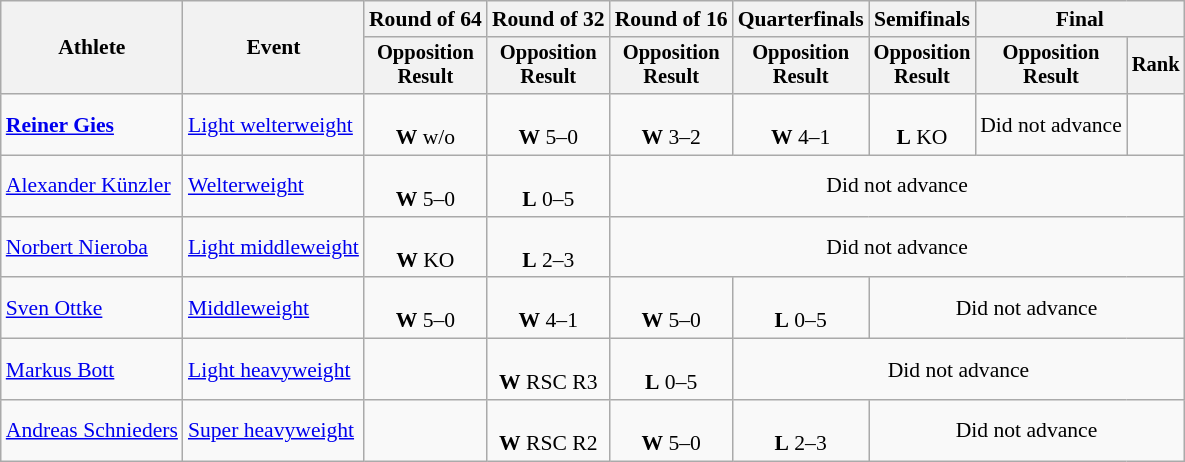<table class="wikitable" style="font-size:90%">
<tr>
<th rowspan="2">Athlete</th>
<th rowspan="2">Event</th>
<th>Round of 64</th>
<th>Round of 32</th>
<th>Round of 16</th>
<th>Quarterfinals</th>
<th>Semifinals</th>
<th colspan=2>Final</th>
</tr>
<tr style="font-size:95%">
<th>Opposition<br>Result</th>
<th>Opposition<br>Result</th>
<th>Opposition<br>Result</th>
<th>Opposition<br>Result</th>
<th>Opposition<br>Result</th>
<th>Opposition<br>Result</th>
<th>Rank</th>
</tr>
<tr align=center>
<td align=left><strong><a href='#'>Reiner Gies</a></strong></td>
<td align=left><a href='#'>Light welterweight</a></td>
<td><br><strong>W</strong> w/o</td>
<td><br><strong>W</strong> 5–0</td>
<td><br><strong>W</strong> 3–2</td>
<td><br><strong>W</strong> 4–1</td>
<td><br><strong>L</strong> KO</td>
<td>Did not advance</td>
<td></td>
</tr>
<tr align=center>
<td align=left><a href='#'>Alexander Künzler</a></td>
<td align=left><a href='#'>Welterweight</a></td>
<td><br><strong>W</strong> 5–0</td>
<td><br><strong>L</strong> 0–5</td>
<td colspan=5>Did not advance</td>
</tr>
<tr align=center>
<td align=left><a href='#'>Norbert Nieroba</a></td>
<td align=left><a href='#'>Light middleweight</a></td>
<td><br><strong>W</strong> KO</td>
<td><br><strong>L</strong> 2–3</td>
<td colspan=5>Did not advance</td>
</tr>
<tr align=center>
<td align=left><a href='#'>Sven Ottke</a></td>
<td align=left><a href='#'>Middleweight</a></td>
<td><br><strong>W</strong> 5–0</td>
<td><br><strong>W</strong> 4–1</td>
<td><br><strong>W</strong> 5–0</td>
<td><br><strong>L</strong> 0–5</td>
<td colspan=3>Did not advance</td>
</tr>
<tr align=center>
<td align=left><a href='#'>Markus Bott</a></td>
<td align=left><a href='#'>Light heavyweight</a></td>
<td></td>
<td><br><strong>W</strong> RSC R3</td>
<td><br><strong>L</strong> 0–5</td>
<td colspan=4>Did not advance</td>
</tr>
<tr align=center>
<td align=left><a href='#'>Andreas Schnieders</a></td>
<td align=left><a href='#'>Super heavyweight</a></td>
<td></td>
<td><br><strong>W</strong> RSC R2</td>
<td><br><strong>W</strong> 5–0</td>
<td><br><strong>L</strong> 2–3</td>
<td colspan=3>Did not advance</td>
</tr>
</table>
